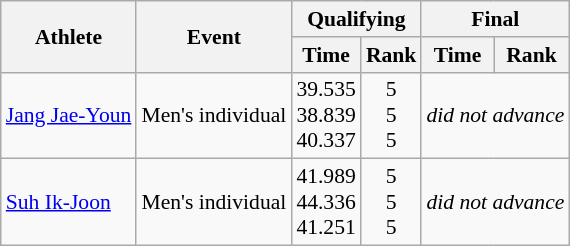<table class=wikitable style="font-size:90%; text-align:center;">
<tr>
<th rowspan=2>Athlete</th>
<th rowspan=2>Event</th>
<th colspan=2>Qualifying</th>
<th colspan=2>Final</th>
</tr>
<tr>
<th>Time</th>
<th>Rank</th>
<th>Time</th>
<th>Rank</th>
</tr>
<tr>
<td align=left><a href='#'>Jang Jae-Youn</a></td>
<td>Men's individual</td>
<td>39.535 <br> 38.839 <br> 40.337</td>
<td>5 <br> 5 <br> 5</td>
<td colspan=2><em>did not advance</em></td>
</tr>
<tr>
<td align=left><a href='#'>Suh Ik-Joon</a></td>
<td>Men's individual</td>
<td>41.989 <br> 44.336 <br> 41.251</td>
<td>5 <br> 5 <br> 5</td>
<td colspan=2><em>did not advance</em></td>
</tr>
</table>
